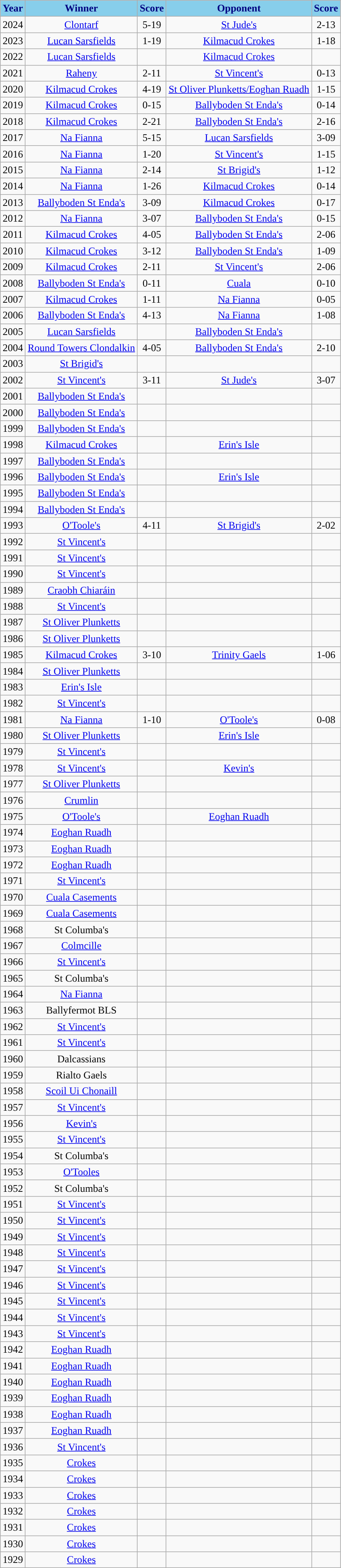<table class="wikitable" style="text-align:center;">
<tr>
<th style="background:skyblue;color:navy;">Year</th>
<th style="background:skyblue;color:navy;">Winner</th>
<th style="background:skyblue;color:navy;">Score</th>
<th style="background:skyblue;color:navy;">Opponent</th>
<th style="background:skyblue;color:navy;">Score</th>
</tr>
<tr>
<td>2024</td>
<td><a href='#'>Clontarf</a></td>
<td>5-19</td>
<td><a href='#'>St Jude's</a></td>
<td>2-13</td>
</tr>
<tr>
<td>2023</td>
<td><a href='#'>Lucan Sarsfields</a></td>
<td>1-19</td>
<td><a href='#'>Kilmacud Crokes</a></td>
<td>1-18</td>
</tr>
<tr>
<td>2022</td>
<td><a href='#'>Lucan Sarsfields</a></td>
<td></td>
<td><a href='#'>Kilmacud Crokes</a></td>
<td></td>
</tr>
<tr>
<td>2021</td>
<td><a href='#'>Raheny</a></td>
<td>2-11</td>
<td><a href='#'>St Vincent's</a></td>
<td>0-13</td>
</tr>
<tr>
<td>2020</td>
<td><a href='#'>Kilmacud Crokes</a></td>
<td>4-19</td>
<td><a href='#'>St Oliver Plunketts/Eoghan Ruadh</a></td>
<td>1-15</td>
</tr>
<tr>
<td>2019</td>
<td><a href='#'>Kilmacud Crokes</a></td>
<td>0-15</td>
<td><a href='#'>Ballyboden St Enda's</a></td>
<td>0-14</td>
</tr>
<tr>
<td>2018</td>
<td><a href='#'>Kilmacud Crokes</a></td>
<td>2-21</td>
<td><a href='#'>Ballyboden St Enda's</a></td>
<td>2-16</td>
</tr>
<tr>
<td>2017</td>
<td><a href='#'>Na Fianna</a></td>
<td>5-15</td>
<td><a href='#'>Lucan Sarsfields</a></td>
<td>3-09</td>
</tr>
<tr>
<td>2016</td>
<td><a href='#'>Na Fianna</a></td>
<td>1-20</td>
<td><a href='#'>St Vincent's</a></td>
<td>1-15</td>
</tr>
<tr>
<td>2015</td>
<td><a href='#'>Na Fianna</a></td>
<td>2-14</td>
<td><a href='#'>St Brigid's</a></td>
<td>1-12</td>
</tr>
<tr>
<td>2014</td>
<td><a href='#'>Na Fianna</a></td>
<td>1-26</td>
<td><a href='#'>Kilmacud Crokes</a></td>
<td>0-14</td>
</tr>
<tr>
<td>2013</td>
<td><a href='#'>Ballyboden St Enda's</a></td>
<td>3-09</td>
<td><a href='#'>Kilmacud Crokes</a></td>
<td>0-17</td>
</tr>
<tr>
<td>2012</td>
<td><a href='#'>Na Fianna</a></td>
<td>3-07</td>
<td><a href='#'>Ballyboden St Enda's</a></td>
<td>0-15</td>
</tr>
<tr>
<td>2011</td>
<td><a href='#'>Kilmacud Crokes</a></td>
<td>4-05</td>
<td><a href='#'>Ballyboden St Enda's</a></td>
<td>2-06</td>
</tr>
<tr>
<td>2010</td>
<td><a href='#'>Kilmacud Crokes</a></td>
<td>3-12</td>
<td><a href='#'>Ballyboden St Enda's</a></td>
<td>1-09</td>
</tr>
<tr>
<td>2009</td>
<td><a href='#'>Kilmacud Crokes</a></td>
<td>2-11</td>
<td><a href='#'>St Vincent's</a></td>
<td>2-06</td>
</tr>
<tr>
<td>2008</td>
<td><a href='#'>Ballyboden St Enda's</a></td>
<td>0-11</td>
<td><a href='#'>Cuala</a></td>
<td>0-10</td>
</tr>
<tr>
<td>2007</td>
<td><a href='#'>Kilmacud Crokes</a></td>
<td>1-11</td>
<td><a href='#'>Na Fianna</a></td>
<td>0-05</td>
</tr>
<tr>
<td>2006</td>
<td><a href='#'>Ballyboden St Enda's</a></td>
<td>4-13</td>
<td><a href='#'>Na Fianna</a></td>
<td>1-08</td>
</tr>
<tr>
<td>2005</td>
<td><a href='#'>Lucan Sarsfields</a></td>
<td></td>
<td><a href='#'>Ballyboden St Enda's</a></td>
<td></td>
</tr>
<tr>
<td>2004</td>
<td><a href='#'>Round Towers Clondalkin</a></td>
<td>4-05</td>
<td><a href='#'>Ballyboden St Enda's</a></td>
<td>2-10</td>
</tr>
<tr>
<td>2003</td>
<td><a href='#'>St Brigid's</a></td>
<td></td>
<td></td>
<td></td>
</tr>
<tr>
<td>2002</td>
<td><a href='#'>St Vincent's</a></td>
<td>3-11</td>
<td><a href='#'>St Jude's</a></td>
<td>3-07</td>
</tr>
<tr>
<td>2001</td>
<td><a href='#'>Ballyboden St Enda's</a></td>
<td></td>
<td></td>
<td></td>
</tr>
<tr>
<td>2000</td>
<td><a href='#'>Ballyboden St Enda's</a></td>
<td></td>
<td></td>
<td></td>
</tr>
<tr>
<td>1999</td>
<td><a href='#'>Ballyboden St Enda's</a></td>
<td></td>
<td></td>
<td></td>
</tr>
<tr>
<td>1998</td>
<td><a href='#'>Kilmacud Crokes</a></td>
<td></td>
<td><a href='#'>Erin's Isle</a></td>
<td></td>
</tr>
<tr>
<td>1997</td>
<td><a href='#'>Ballyboden St Enda's</a></td>
<td></td>
<td></td>
<td></td>
</tr>
<tr>
<td>1996</td>
<td><a href='#'>Ballyboden St Enda's</a></td>
<td></td>
<td><a href='#'>Erin's Isle</a></td>
<td></td>
</tr>
<tr>
<td>1995</td>
<td><a href='#'>Ballyboden St Enda's</a></td>
<td></td>
<td></td>
<td></td>
</tr>
<tr>
<td>1994</td>
<td><a href='#'>Ballyboden St Enda's</a></td>
<td></td>
<td></td>
<td></td>
</tr>
<tr>
<td>1993</td>
<td><a href='#'>O'Toole's</a></td>
<td>4-11</td>
<td><a href='#'>St Brigid's</a></td>
<td>2-02</td>
</tr>
<tr>
<td>1992</td>
<td><a href='#'>St Vincent's</a></td>
<td></td>
<td></td>
<td></td>
</tr>
<tr>
<td>1991</td>
<td><a href='#'>St Vincent's</a></td>
<td></td>
<td></td>
<td></td>
</tr>
<tr>
<td>1990</td>
<td><a href='#'>St Vincent's</a></td>
<td></td>
<td></td>
<td></td>
</tr>
<tr>
<td>1989</td>
<td><a href='#'>Craobh Chiaráin</a></td>
<td></td>
<td></td>
<td></td>
</tr>
<tr>
<td>1988</td>
<td><a href='#'>St Vincent's</a></td>
<td></td>
<td></td>
<td></td>
</tr>
<tr>
<td>1987</td>
<td><a href='#'>St Oliver Plunketts</a></td>
<td></td>
<td></td>
<td></td>
</tr>
<tr>
<td>1986</td>
<td><a href='#'>St Oliver Plunketts</a></td>
<td></td>
<td></td>
<td></td>
</tr>
<tr>
<td>1985</td>
<td><a href='#'>Kilmacud Crokes</a></td>
<td>3-10</td>
<td><a href='#'>Trinity Gaels</a></td>
<td>1-06</td>
</tr>
<tr>
<td>1984</td>
<td><a href='#'>St Oliver Plunketts</a></td>
<td></td>
<td></td>
<td></td>
</tr>
<tr>
<td>1983</td>
<td><a href='#'>Erin's Isle</a></td>
<td></td>
<td></td>
<td></td>
</tr>
<tr>
<td>1982</td>
<td><a href='#'>St Vincent's</a></td>
<td></td>
<td></td>
<td></td>
</tr>
<tr>
<td>1981</td>
<td><a href='#'>Na Fianna</a></td>
<td>1-10</td>
<td><a href='#'>O'Toole's</a></td>
<td>0-08</td>
</tr>
<tr>
<td>1980</td>
<td><a href='#'>St Oliver Plunketts</a></td>
<td></td>
<td><a href='#'>Erin's Isle</a></td>
<td></td>
</tr>
<tr>
<td>1979</td>
<td><a href='#'>St Vincent's</a></td>
<td></td>
<td></td>
<td></td>
</tr>
<tr>
<td>1978</td>
<td><a href='#'>St Vincent's</a></td>
<td></td>
<td><a href='#'>Kevin's</a></td>
<td></td>
</tr>
<tr>
<td>1977</td>
<td><a href='#'>St Oliver Plunketts</a></td>
<td></td>
<td></td>
<td></td>
</tr>
<tr>
<td>1976</td>
<td><a href='#'>Crumlin</a></td>
<td></td>
<td></td>
<td></td>
</tr>
<tr>
<td>1975</td>
<td><a href='#'>O'Toole's</a></td>
<td></td>
<td><a href='#'>Eoghan Ruadh</a></td>
<td></td>
</tr>
<tr>
<td>1974</td>
<td><a href='#'>Eoghan Ruadh</a></td>
<td></td>
<td></td>
<td></td>
</tr>
<tr>
<td>1973</td>
<td><a href='#'>Eoghan Ruadh</a></td>
<td></td>
<td></td>
<td></td>
</tr>
<tr>
<td>1972</td>
<td><a href='#'>Eoghan Ruadh</a></td>
<td></td>
<td></td>
<td></td>
</tr>
<tr>
<td>1971</td>
<td><a href='#'>St Vincent's</a></td>
<td></td>
<td></td>
<td></td>
</tr>
<tr>
<td>1970</td>
<td><a href='#'>Cuala Casements</a></td>
<td></td>
<td></td>
<td></td>
</tr>
<tr>
<td>1969</td>
<td><a href='#'>Cuala Casements</a></td>
<td></td>
<td></td>
<td></td>
</tr>
<tr>
<td>1968</td>
<td>St Columba's</td>
<td></td>
<td></td>
<td></td>
</tr>
<tr>
<td>1967</td>
<td><a href='#'>Colmcille</a></td>
<td></td>
<td></td>
<td></td>
</tr>
<tr>
<td>1966</td>
<td><a href='#'>St Vincent's</a></td>
<td></td>
<td></td>
<td></td>
</tr>
<tr>
<td>1965</td>
<td>St Columba's</td>
<td></td>
<td></td>
<td></td>
</tr>
<tr>
<td>1964</td>
<td><a href='#'>Na Fianna</a></td>
<td></td>
<td></td>
<td></td>
</tr>
<tr>
<td>1963</td>
<td>Ballyfermot BLS</td>
<td></td>
<td></td>
<td></td>
</tr>
<tr>
<td>1962</td>
<td><a href='#'>St Vincent's</a></td>
<td></td>
<td></td>
<td></td>
</tr>
<tr>
<td>1961</td>
<td><a href='#'>St Vincent's</a></td>
<td></td>
<td></td>
<td></td>
</tr>
<tr>
<td>1960</td>
<td>Dalcassians</td>
<td></td>
<td></td>
<td></td>
</tr>
<tr>
<td>1959</td>
<td>Rialto Gaels</td>
<td></td>
<td></td>
<td></td>
</tr>
<tr>
<td>1958</td>
<td><a href='#'>Scoil Ui Chonaill</a></td>
<td></td>
<td></td>
<td></td>
</tr>
<tr>
<td>1957</td>
<td><a href='#'>St Vincent's</a></td>
<td></td>
<td></td>
<td></td>
</tr>
<tr>
<td>1956</td>
<td><a href='#'>Kevin's</a></td>
<td></td>
<td></td>
<td></td>
</tr>
<tr>
<td>1955</td>
<td><a href='#'>St Vincent's</a></td>
<td></td>
<td></td>
<td></td>
</tr>
<tr>
<td>1954</td>
<td>St Columba's</td>
<td></td>
<td></td>
<td></td>
</tr>
<tr>
<td>1953</td>
<td><a href='#'>O'Tooles</a></td>
<td></td>
<td></td>
<td></td>
</tr>
<tr>
<td>1952</td>
<td>St Columba's</td>
<td></td>
<td></td>
<td></td>
</tr>
<tr>
<td>1951</td>
<td><a href='#'>St Vincent's</a></td>
<td></td>
<td></td>
<td></td>
</tr>
<tr>
<td>1950</td>
<td><a href='#'>St Vincent's</a></td>
<td></td>
<td></td>
<td></td>
</tr>
<tr>
<td>1949</td>
<td><a href='#'>St Vincent's</a></td>
<td></td>
<td></td>
<td></td>
</tr>
<tr>
<td>1948</td>
<td><a href='#'>St Vincent's</a></td>
<td></td>
<td></td>
<td></td>
</tr>
<tr>
<td>1947</td>
<td><a href='#'>St Vincent's</a></td>
<td></td>
<td></td>
<td></td>
</tr>
<tr>
<td>1946</td>
<td><a href='#'>St Vincent's</a></td>
<td></td>
<td></td>
<td></td>
</tr>
<tr>
<td>1945</td>
<td><a href='#'>St Vincent's</a></td>
<td></td>
<td></td>
<td></td>
</tr>
<tr>
<td>1944</td>
<td><a href='#'>St Vincent's</a></td>
<td></td>
<td></td>
<td></td>
</tr>
<tr>
<td>1943</td>
<td><a href='#'>St Vincent's</a></td>
<td></td>
<td></td>
<td></td>
</tr>
<tr>
<td>1942</td>
<td><a href='#'>Eoghan Ruadh</a></td>
<td></td>
<td></td>
<td></td>
</tr>
<tr>
<td>1941</td>
<td><a href='#'>Eoghan Ruadh</a></td>
<td></td>
<td></td>
<td></td>
</tr>
<tr>
<td>1940</td>
<td><a href='#'>Eoghan Ruadh</a></td>
<td></td>
<td></td>
<td></td>
</tr>
<tr>
<td>1939</td>
<td><a href='#'>Eoghan Ruadh</a></td>
<td></td>
<td></td>
<td></td>
</tr>
<tr>
<td>1938</td>
<td><a href='#'>Eoghan Ruadh</a></td>
<td></td>
<td></td>
<td></td>
</tr>
<tr>
<td>1937</td>
<td><a href='#'>Eoghan Ruadh</a></td>
<td></td>
<td></td>
<td></td>
</tr>
<tr>
<td>1936</td>
<td><a href='#'>St Vincent's</a></td>
<td></td>
<td></td>
<td></td>
</tr>
<tr>
<td>1935</td>
<td><a href='#'>Crokes</a></td>
<td></td>
<td></td>
<td></td>
</tr>
<tr>
<td>1934</td>
<td><a href='#'>Crokes</a></td>
<td></td>
<td></td>
<td></td>
</tr>
<tr>
<td>1933</td>
<td><a href='#'>Crokes</a></td>
<td></td>
<td></td>
<td></td>
</tr>
<tr>
<td>1932</td>
<td><a href='#'>Crokes</a></td>
<td></td>
<td></td>
<td></td>
</tr>
<tr>
<td>1931</td>
<td><a href='#'>Crokes</a></td>
<td></td>
<td></td>
<td></td>
</tr>
<tr>
<td>1930</td>
<td><a href='#'>Crokes</a></td>
<td></td>
<td></td>
<td></td>
</tr>
<tr>
<td>1929</td>
<td><a href='#'>Crokes</a></td>
<td></td>
<td></td>
<td></td>
</tr>
</table>
